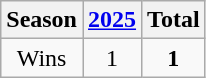<table class="wikitable">
<tr>
<th>Season</th>
<th><a href='#'>2025</a></th>
<th>Total</th>
</tr>
<tr align=center>
<td>Wins</td>
<td>1</td>
<td><strong>1</strong></td>
</tr>
</table>
